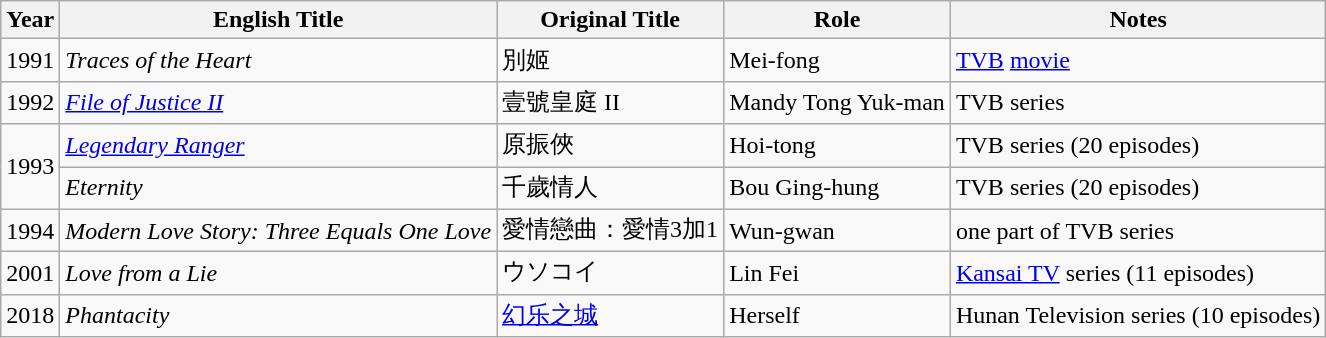<table class="wikitable">
<tr>
<th>Year</th>
<th>English Title</th>
<th>Original Title</th>
<th>Role</th>
<th>Notes</th>
</tr>
<tr>
<td>1991</td>
<td><em>Traces of the Heart</em></td>
<td>別姬</td>
<td>Mei-fong</td>
<td><a href='#'>TVB</a> <a href='#'>movie</a></td>
</tr>
<tr>
<td>1992</td>
<td><em><a href='#'>File of Justice II</a></em></td>
<td>壹號皇庭 II</td>
<td>Mandy Tong Yuk-man</td>
<td>TVB series</td>
</tr>
<tr>
<td rowspan=2>1993</td>
<td><em><a href='#'>Legendary Ranger</a></em></td>
<td>原振俠</td>
<td>Hoi-tong</td>
<td>TVB series (20 episodes)</td>
</tr>
<tr>
<td><em>Eternity</em></td>
<td>千歲情人</td>
<td>Bou Ging-hung</td>
<td>TVB series (20 episodes)</td>
</tr>
<tr>
<td>1994</td>
<td><em>Modern Love Story: Three Equals One Love</em></td>
<td>愛情戀曲：愛情3加1</td>
<td>Wun-gwan</td>
<td>one part of TVB series</td>
</tr>
<tr>
<td>2001</td>
<td><em>Love from a Lie</em></td>
<td>ウソコイ</td>
<td>Lin Fei</td>
<td><a href='#'>Kansai TV</a> series (11 episodes)</td>
</tr>
<tr>
<td>2018</td>
<td><em>Phantacity</em></td>
<td><a href='#'>幻乐之城</a></td>
<td>Herself</td>
<td>Hunan Television series (10 episodes)</td>
</tr>
</table>
